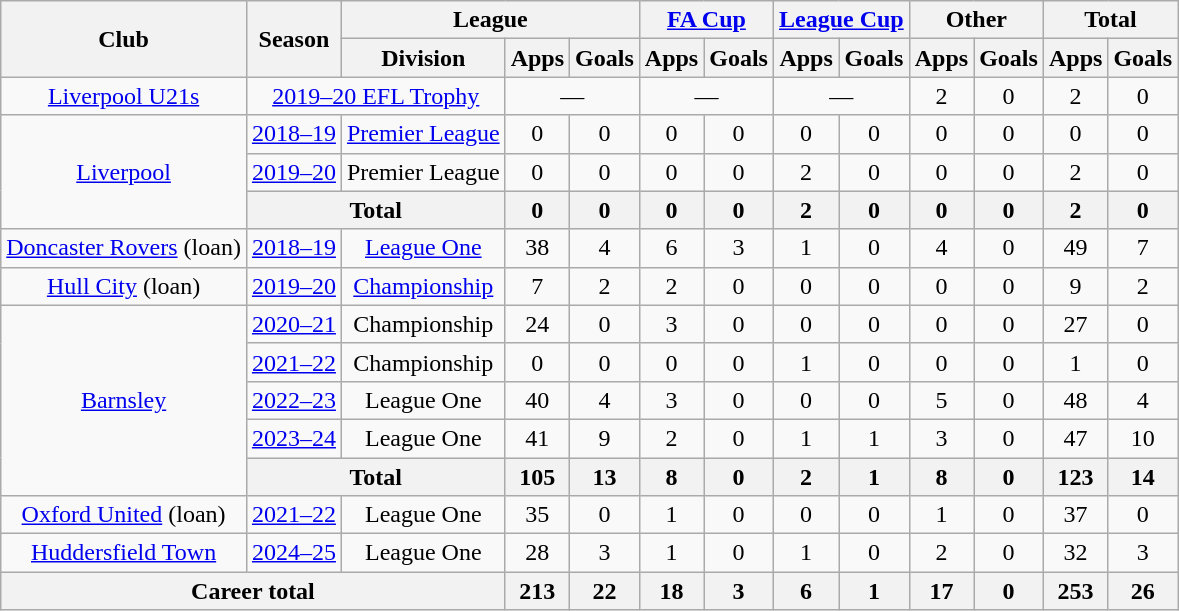<table class="wikitable" style="text-align: center;">
<tr>
<th rowspan="2">Club</th>
<th rowspan="2">Season</th>
<th colspan="3">League</th>
<th colspan="2"><a href='#'>FA Cup</a></th>
<th colspan="2"><a href='#'>League Cup</a></th>
<th colspan="2">Other</th>
<th colspan="2">Total</th>
</tr>
<tr>
<th>Division</th>
<th>Apps</th>
<th>Goals</th>
<th>Apps</th>
<th>Goals</th>
<th>Apps</th>
<th>Goals</th>
<th>Apps</th>
<th>Goals</th>
<th>Apps</th>
<th>Goals</th>
</tr>
<tr>
<td><a href='#'>Liverpool U21s</a></td>
<td colspan="2"><a href='#'>2019–20 EFL Trophy</a></td>
<td colspan="2">—</td>
<td colspan="2">—</td>
<td colspan="2">—</td>
<td>2</td>
<td>0</td>
<td>2</td>
<td>0</td>
</tr>
<tr>
<td rowspan=3><a href='#'>Liverpool</a></td>
<td><a href='#'>2018–19</a></td>
<td><a href='#'>Premier League</a></td>
<td>0</td>
<td>0</td>
<td>0</td>
<td>0</td>
<td>0</td>
<td>0</td>
<td>0</td>
<td>0</td>
<td>0</td>
<td>0</td>
</tr>
<tr>
<td><a href='#'>2019–20</a></td>
<td>Premier League</td>
<td>0</td>
<td>0</td>
<td>0</td>
<td>0</td>
<td>2</td>
<td>0</td>
<td>0</td>
<td>0</td>
<td>2</td>
<td>0</td>
</tr>
<tr>
<th colspan=2>Total</th>
<th>0</th>
<th>0</th>
<th>0</th>
<th>0</th>
<th>2</th>
<th>0</th>
<th>0</th>
<th>0</th>
<th>2</th>
<th>0</th>
</tr>
<tr>
<td><a href='#'>Doncaster Rovers</a> (loan)</td>
<td><a href='#'>2018–19</a></td>
<td><a href='#'>League One</a></td>
<td>38</td>
<td>4</td>
<td>6</td>
<td>3</td>
<td>1</td>
<td>0</td>
<td>4</td>
<td>0</td>
<td>49</td>
<td>7</td>
</tr>
<tr>
<td><a href='#'>Hull City</a> (loan)</td>
<td><a href='#'>2019–20</a></td>
<td><a href='#'>Championship</a></td>
<td>7</td>
<td>2</td>
<td>2</td>
<td>0</td>
<td>0</td>
<td>0</td>
<td>0</td>
<td>0</td>
<td>9</td>
<td>2</td>
</tr>
<tr>
<td rowspan=5><a href='#'>Barnsley</a></td>
<td><a href='#'>2020–21</a></td>
<td>Championship</td>
<td>24</td>
<td>0</td>
<td>3</td>
<td>0</td>
<td>0</td>
<td>0</td>
<td>0</td>
<td>0</td>
<td>27</td>
<td>0</td>
</tr>
<tr>
<td><a href='#'>2021–22</a></td>
<td>Championship</td>
<td>0</td>
<td>0</td>
<td>0</td>
<td>0</td>
<td>1</td>
<td>0</td>
<td>0</td>
<td>0</td>
<td>1</td>
<td>0</td>
</tr>
<tr>
<td><a href='#'>2022–23</a></td>
<td>League One</td>
<td>40</td>
<td>4</td>
<td>3</td>
<td>0</td>
<td>0</td>
<td>0</td>
<td>5</td>
<td>0</td>
<td>48</td>
<td>4</td>
</tr>
<tr>
<td><a href='#'>2023–24</a></td>
<td>League One</td>
<td>41</td>
<td>9</td>
<td>2</td>
<td>0</td>
<td>1</td>
<td>1</td>
<td>3</td>
<td>0</td>
<td>47</td>
<td>10</td>
</tr>
<tr>
<th colspan=2>Total</th>
<th>105</th>
<th>13</th>
<th>8</th>
<th>0</th>
<th>2</th>
<th>1</th>
<th>8</th>
<th>0</th>
<th>123</th>
<th>14</th>
</tr>
<tr>
<td><a href='#'>Oxford United</a> (loan)</td>
<td><a href='#'>2021–22</a></td>
<td>League One</td>
<td>35</td>
<td>0</td>
<td>1</td>
<td>0</td>
<td>0</td>
<td>0</td>
<td>1</td>
<td>0</td>
<td>37</td>
<td>0</td>
</tr>
<tr>
<td><a href='#'>Huddersfield Town</a></td>
<td><a href='#'>2024–25</a></td>
<td>League One</td>
<td>28</td>
<td>3</td>
<td>1</td>
<td>0</td>
<td>1</td>
<td>0</td>
<td>2</td>
<td>0</td>
<td>32</td>
<td>3</td>
</tr>
<tr>
<th colspan=3>Career total</th>
<th>213</th>
<th>22</th>
<th>18</th>
<th>3</th>
<th>6</th>
<th>1</th>
<th>17</th>
<th>0</th>
<th>253</th>
<th>26</th>
</tr>
</table>
